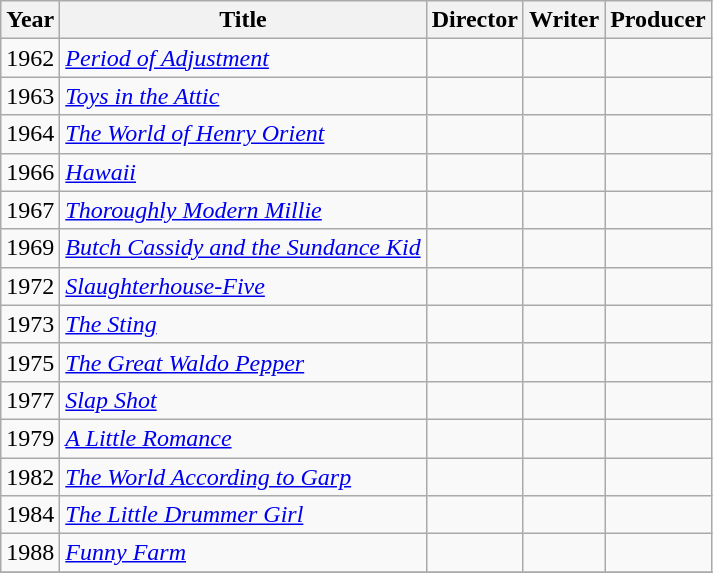<table class="wikitable">
<tr>
<th>Year</th>
<th>Title</th>
<th>Director</th>
<th>Writer</th>
<th>Producer</th>
</tr>
<tr>
<td>1962</td>
<td><em><a href='#'>Period of Adjustment</a></em></td>
<td></td>
<td></td>
<td></td>
</tr>
<tr>
<td>1963</td>
<td><em><a href='#'>Toys in the Attic</a></em></td>
<td></td>
<td></td>
<td></td>
</tr>
<tr>
<td>1964</td>
<td><em><a href='#'>The World of Henry Orient</a></em></td>
<td></td>
<td></td>
<td></td>
</tr>
<tr>
<td>1966</td>
<td><em><a href='#'>Hawaii</a></em></td>
<td></td>
<td></td>
<td></td>
</tr>
<tr>
<td>1967</td>
<td><em><a href='#'>Thoroughly Modern Millie</a></em></td>
<td></td>
<td></td>
<td></td>
</tr>
<tr>
<td>1969</td>
<td><em><a href='#'>Butch Cassidy and the Sundance Kid</a></em></td>
<td></td>
<td></td>
<td></td>
</tr>
<tr>
<td>1972</td>
<td><em><a href='#'>Slaughterhouse-Five</a></em></td>
<td></td>
<td></td>
<td></td>
</tr>
<tr>
<td>1973</td>
<td><em><a href='#'>The Sting</a></em></td>
<td></td>
<td></td>
<td></td>
</tr>
<tr>
<td>1975</td>
<td><em><a href='#'>The Great Waldo Pepper</a></em></td>
<td></td>
<td></td>
<td></td>
</tr>
<tr>
<td>1977</td>
<td><em><a href='#'>Slap Shot</a></em></td>
<td></td>
<td></td>
<td></td>
</tr>
<tr>
<td>1979</td>
<td><em><a href='#'>A Little Romance</a></em></td>
<td></td>
<td></td>
<td></td>
</tr>
<tr>
<td>1982</td>
<td><em><a href='#'>The World According to Garp</a></em></td>
<td></td>
<td></td>
<td></td>
</tr>
<tr>
<td>1984</td>
<td><em><a href='#'>The Little Drummer Girl</a></em></td>
<td></td>
<td></td>
<td></td>
</tr>
<tr>
<td>1988</td>
<td><em><a href='#'>Funny Farm</a></em></td>
<td></td>
<td></td>
<td></td>
</tr>
<tr>
</tr>
</table>
